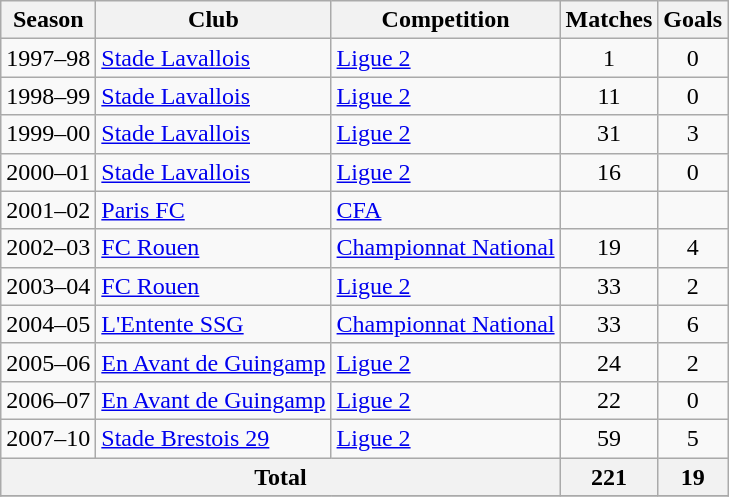<table class="wikitable">
<tr>
<th>Season</th>
<th>Club</th>
<th>Competition</th>
<th>Matches</th>
<th>Goals</th>
</tr>
<tr>
<td>1997–98</td>
<td><a href='#'>Stade Lavallois</a></td>
<td><a href='#'>Ligue 2</a></td>
<td align="center">1</td>
<td align="center">0</td>
</tr>
<tr>
<td>1998–99</td>
<td><a href='#'>Stade Lavallois</a></td>
<td><a href='#'>Ligue 2</a></td>
<td align="center">11</td>
<td align="center">0</td>
</tr>
<tr>
<td>1999–00</td>
<td><a href='#'>Stade Lavallois</a></td>
<td><a href='#'>Ligue 2</a></td>
<td align="center">31</td>
<td align="center">3</td>
</tr>
<tr>
<td>2000–01</td>
<td><a href='#'>Stade Lavallois</a></td>
<td><a href='#'>Ligue 2</a></td>
<td align="center">16</td>
<td align="center">0</td>
</tr>
<tr>
<td>2001–02</td>
<td><a href='#'>Paris FC</a></td>
<td><a href='#'>CFA</a></td>
<td align="center"></td>
<td align="center"></td>
</tr>
<tr>
<td>2002–03</td>
<td><a href='#'>FC Rouen</a></td>
<td><a href='#'>Championnat National</a></td>
<td align="center">19</td>
<td align="center">4</td>
</tr>
<tr>
<td>2003–04</td>
<td><a href='#'>FC Rouen</a></td>
<td><a href='#'>Ligue 2</a></td>
<td align="center">33</td>
<td align="center">2</td>
</tr>
<tr>
<td>2004–05</td>
<td><a href='#'>L'Entente SSG</a></td>
<td><a href='#'>Championnat National</a></td>
<td align="center">33</td>
<td align="center">6</td>
</tr>
<tr>
<td>2005–06</td>
<td><a href='#'>En Avant de Guingamp</a></td>
<td><a href='#'>Ligue 2</a></td>
<td align="center">24</td>
<td align="center">2</td>
</tr>
<tr>
<td>2006–07</td>
<td><a href='#'>En Avant de Guingamp</a></td>
<td><a href='#'>Ligue 2</a></td>
<td align="center">22</td>
<td align="center">0</td>
</tr>
<tr>
<td>2007–10</td>
<td><a href='#'>Stade Brestois 29</a></td>
<td><a href='#'>Ligue 2</a></td>
<td align="center">59</td>
<td align="center">5</td>
</tr>
<tr>
<th colspan="3">Total</th>
<th align="center">221</th>
<th align="center">19</th>
</tr>
<tr>
</tr>
</table>
